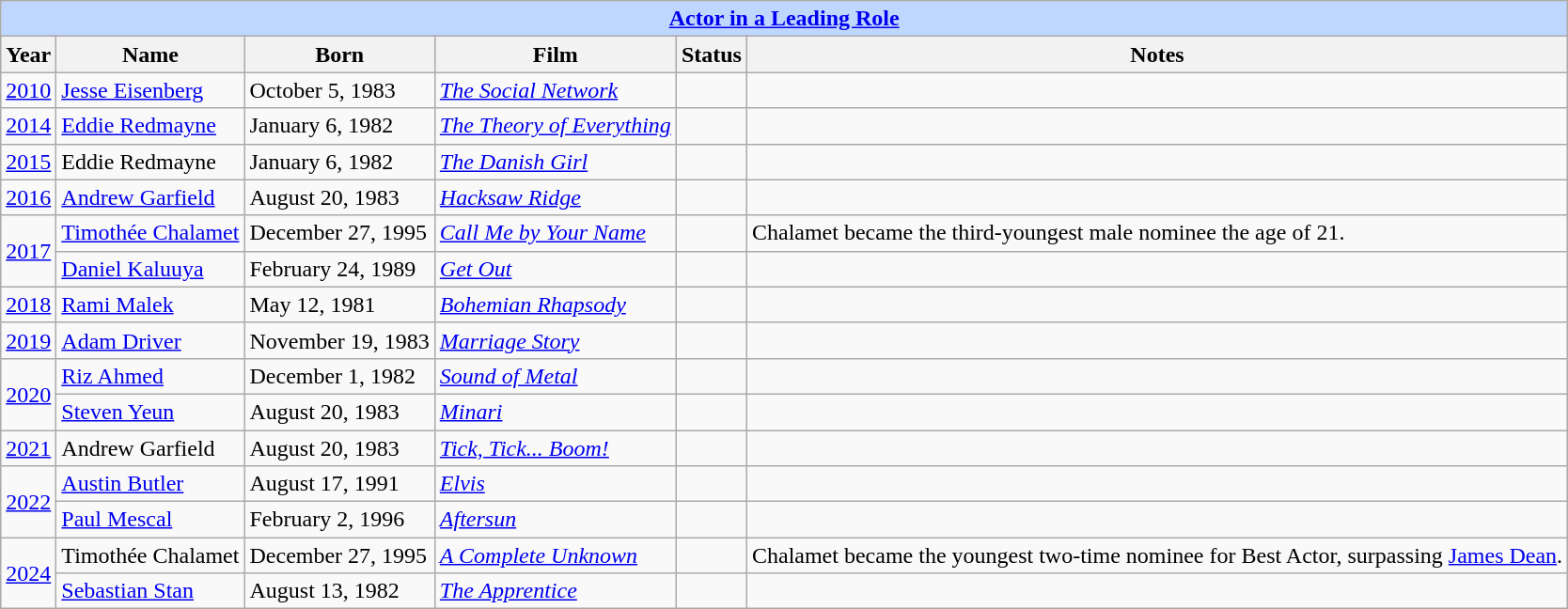<table class="wikitable plainrowheaders">
<tr style="background:#bfd7ff;">
<td colspan="6" style="text-align:center;"><strong><a href='#'>Actor in a Leading Role</a></strong></td>
</tr>
<tr style="background:#ebf5ff;">
<th>Year</th>
<th>Name</th>
<th>Born</th>
<th>Film</th>
<th>Status</th>
<th>Notes</th>
</tr>
<tr>
<td><a href='#'>2010</a><br></td>
<td><a href='#'>Jesse Eisenberg</a></td>
<td>October 5, 1983</td>
<td><em><a href='#'>The Social Network</a></em></td>
<td></td>
<td></td>
</tr>
<tr>
<td><a href='#'>2014</a><br></td>
<td><a href='#'>Eddie Redmayne</a></td>
<td>January 6, 1982</td>
<td><em><a href='#'>The Theory of Everything</a></em></td>
<td></td>
<td></td>
</tr>
<tr>
<td><a href='#'>2015</a><br></td>
<td>Eddie Redmayne</td>
<td>January 6, 1982</td>
<td><em><a href='#'>The Danish Girl</a></em></td>
<td></td>
<td></td>
</tr>
<tr>
<td><a href='#'>2016</a><br></td>
<td><a href='#'>Andrew Garfield</a></td>
<td>August 20, 1983</td>
<td><em><a href='#'>Hacksaw Ridge</a></em></td>
<td></td>
<td></td>
</tr>
<tr>
<td rowspan="2"><a href='#'>2017</a><br></td>
<td><a href='#'>Timothée Chalamet</a></td>
<td>December 27, 1995</td>
<td><em><a href='#'>Call Me by Your Name</a></em></td>
<td></td>
<td>Chalamet became the third-youngest male nominee the age of 21.</td>
</tr>
<tr>
<td><a href='#'>Daniel Kaluuya</a></td>
<td>February 24, 1989</td>
<td><em><a href='#'>Get Out</a></em></td>
<td></td>
<td></td>
</tr>
<tr>
<td><a href='#'>2018</a><br></td>
<td><a href='#'>Rami Malek</a></td>
<td>May 12, 1981</td>
<td><em><a href='#'>Bohemian Rhapsody</a></em></td>
<td></td>
<td></td>
</tr>
<tr>
<td><a href='#'>2019</a><br></td>
<td><a href='#'>Adam Driver</a></td>
<td>November 19, 1983</td>
<td><em><a href='#'>Marriage Story</a></em></td>
<td></td>
<td></td>
</tr>
<tr>
<td rowspan="2"><a href='#'>2020</a><br></td>
<td><a href='#'>Riz Ahmed</a></td>
<td>December 1, 1982</td>
<td><em><a href='#'>Sound of Metal</a></em></td>
<td></td>
<td></td>
</tr>
<tr>
<td><a href='#'>Steven Yeun</a></td>
<td>August 20, 1983</td>
<td><em><a href='#'>Minari</a></em></td>
<td></td>
<td></td>
</tr>
<tr>
<td><a href='#'>2021</a><br></td>
<td>Andrew Garfield</td>
<td>August 20, 1983</td>
<td><em><a href='#'>Tick, Tick... Boom!</a></em></td>
<td></td>
<td></td>
</tr>
<tr>
<td rowspan="2"><a href='#'>2022</a><br></td>
<td><a href='#'>Austin Butler</a></td>
<td>August 17, 1991</td>
<td><em><a href='#'>Elvis</a></em></td>
<td></td>
<td></td>
</tr>
<tr>
<td><a href='#'>Paul Mescal</a></td>
<td>February 2, 1996</td>
<td><em><a href='#'>Aftersun</a></em></td>
<td></td>
<td></td>
</tr>
<tr>
<td rowspan="2"><a href='#'>2024</a><br></td>
<td>Timothée Chalamet</td>
<td>December 27, 1995</td>
<td><em><a href='#'>A Complete Unknown</a></em></td>
<td></td>
<td>Chalamet became the youngest two-time nominee for Best Actor, surpassing <a href='#'>James Dean</a>.</td>
</tr>
<tr>
<td><a href='#'>Sebastian Stan</a></td>
<td>August 13, 1982</td>
<td><em><a href='#'>The Apprentice</a></em></td>
<td></td>
<td></td>
</tr>
</table>
